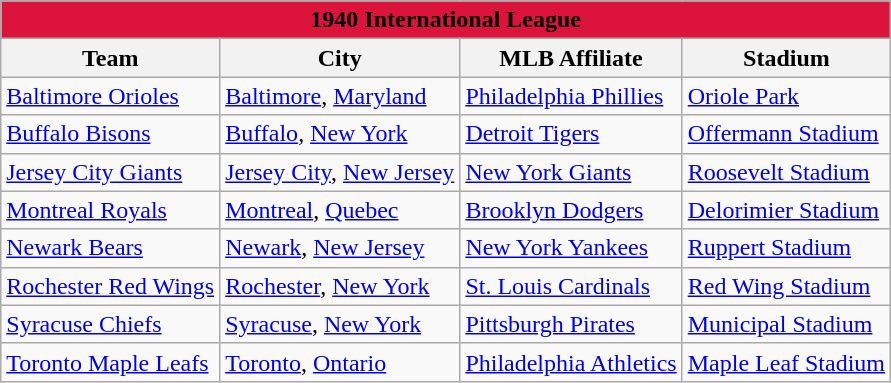<table class="wikitable" style="width:auto">
<tr>
<td bgcolor="#DC143C" align="center" colspan="7"><strong><span>1940 International League</span></strong></td>
</tr>
<tr>
<th>Team</th>
<th>City</th>
<th>MLB Affiliate</th>
<th>Stadium</th>
</tr>
<tr>
<td><a href='#'>Baltimore Orioles</a></td>
<td><a href='#'>Baltimore</a>, <a href='#'>Maryland</a></td>
<td><a href='#'>Philadelphia Phillies</a></td>
<td><a href='#'>Oriole Park</a></td>
</tr>
<tr>
<td><a href='#'>Buffalo Bisons</a></td>
<td><a href='#'>Buffalo</a>, <a href='#'>New York</a></td>
<td><a href='#'>Detroit Tigers</a></td>
<td><a href='#'>Offermann Stadium</a></td>
</tr>
<tr>
<td><a href='#'>Jersey City Giants</a></td>
<td><a href='#'>Jersey City</a>, <a href='#'>New Jersey</a></td>
<td><a href='#'>New York Giants</a></td>
<td><a href='#'>Roosevelt Stadium</a></td>
</tr>
<tr>
<td><a href='#'>Montreal Royals</a></td>
<td><a href='#'>Montreal</a>, <a href='#'>Quebec</a></td>
<td><a href='#'>Brooklyn Dodgers</a></td>
<td><a href='#'>Delorimier Stadium</a></td>
</tr>
<tr>
<td><a href='#'>Newark Bears</a></td>
<td><a href='#'>Newark</a>, <a href='#'>New Jersey</a></td>
<td><a href='#'>New York Yankees</a></td>
<td><a href='#'>Ruppert Stadium</a></td>
</tr>
<tr>
<td><a href='#'>Rochester Red Wings</a></td>
<td><a href='#'>Rochester</a>, <a href='#'>New York</a></td>
<td><a href='#'>St. Louis Cardinals</a></td>
<td><a href='#'>Red Wing Stadium</a></td>
</tr>
<tr>
<td><a href='#'>Syracuse Chiefs</a></td>
<td><a href='#'>Syracuse</a>, <a href='#'>New York</a></td>
<td><a href='#'>Pittsburgh Pirates</a></td>
<td><a href='#'>Municipal Stadium</a></td>
</tr>
<tr>
<td><a href='#'>Toronto Maple Leafs</a></td>
<td><a href='#'>Toronto</a>, <a href='#'>Ontario</a></td>
<td><a href='#'>Philadelphia Athletics</a></td>
<td><a href='#'>Maple Leaf Stadium</a></td>
</tr>
</table>
